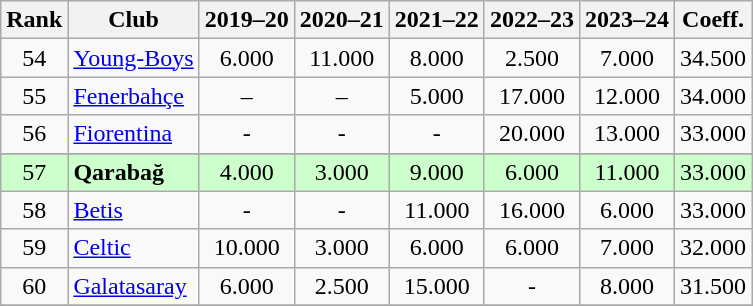<table class="wikitable plainrowheaders sortable">
<tr>
<th scope="col">Rank</th>
<th scope="col">Club</th>
<th scope="col">2019–20</th>
<th scope="col">2020–21</th>
<th scope="col">2021–22</th>
<th scope="col">2022–23</th>
<th scope="col">2023–24</th>
<th scope="col">Coeff.</th>
</tr>
<tr>
<td align=center>54</td>
<td align=left> <a href='#'>Young-Boys</a></td>
<td align=center>6.000</td>
<td align=center>11.000</td>
<td align=center>8.000</td>
<td align=center>2.500</td>
<td align=center>7.000</td>
<td align=center>34.500</td>
</tr>
<tr>
<td align=center>55</td>
<td align=left> <a href='#'>Fenerbahçe</a></td>
<td align=center>–</td>
<td align=center>–</td>
<td align=center>5.000</td>
<td align=center>17.000</td>
<td align=center>12.000</td>
<td align=center>34.000</td>
</tr>
<tr>
<td align=center>56</td>
<td align=left> <a href='#'>Fiorentina</a></td>
<td align=center>-</td>
<td align=center>-</td>
<td align=center>-</td>
<td align=center>20.000</td>
<td align=center>13.000</td>
<td align=center>33.000</td>
</tr>
<tr>
</tr>
<tr bgcolor=#CCFFCC>
<td align=center>57</td>
<td align=left> <strong>Qarabağ</strong></td>
<td align=center>4.000</td>
<td align=center>3.000</td>
<td align=center>9.000</td>
<td align=center>6.000</td>
<td align=center>11.000</td>
<td align=center>33.000</td>
</tr>
<tr>
<td align=center>58</td>
<td align=left> <a href='#'>Betis</a></td>
<td align=center>-</td>
<td align=center>-</td>
<td align=center>11.000</td>
<td align=center>16.000</td>
<td align=center>6.000</td>
<td align=center>33.000</td>
</tr>
<tr>
<td align=center>59</td>
<td align=left> <a href='#'>Celtic</a></td>
<td align=center>10.000</td>
<td align=center>3.000</td>
<td align=center>6.000</td>
<td align=center>6.000</td>
<td align=center>7.000</td>
<td align=center>32.000</td>
</tr>
<tr>
<td align=center>60</td>
<td align=left> <a href='#'>Galatasaray</a></td>
<td align=center>6.000</td>
<td align=center>2.500</td>
<td align=center>15.000</td>
<td align=center>-</td>
<td align=center>8.000</td>
<td align=center>31.500</td>
</tr>
<tr>
</tr>
</table>
